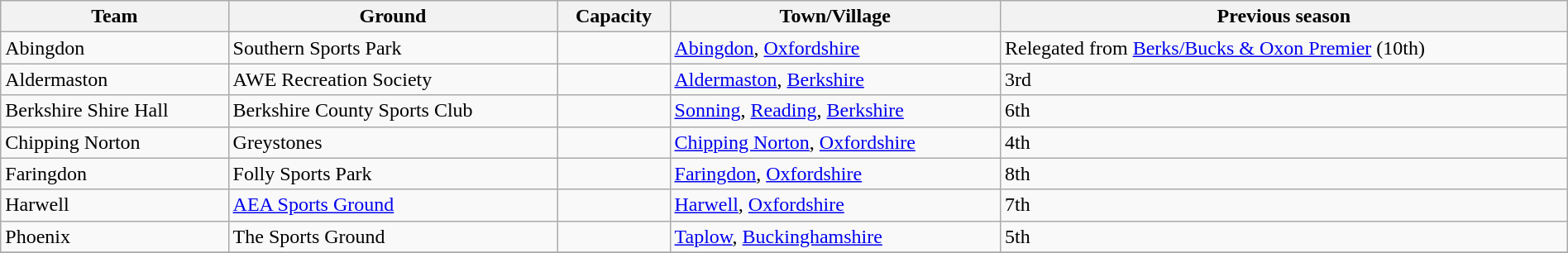<table class="wikitable sortable" width=100%>
<tr>
<th>Team</th>
<th>Ground</th>
<th>Capacity</th>
<th>Town/Village</th>
<th>Previous season</th>
</tr>
<tr>
<td>Abingdon</td>
<td>Southern Sports Park</td>
<td></td>
<td><a href='#'>Abingdon</a>, <a href='#'>Oxfordshire</a></td>
<td>Relegated from <a href='#'>Berks/Bucks & Oxon Premier</a> (10th)</td>
</tr>
<tr>
<td>Aldermaston</td>
<td>AWE Recreation Society</td>
<td></td>
<td><a href='#'>Aldermaston</a>, <a href='#'>Berkshire</a></td>
<td>3rd</td>
</tr>
<tr>
<td>Berkshire Shire Hall</td>
<td>Berkshire County Sports Club</td>
<td></td>
<td><a href='#'>Sonning</a>, <a href='#'>Reading</a>, <a href='#'>Berkshire</a></td>
<td>6th</td>
</tr>
<tr>
<td>Chipping Norton</td>
<td>Greystones</td>
<td></td>
<td><a href='#'>Chipping Norton</a>, <a href='#'>Oxfordshire</a></td>
<td>4th</td>
</tr>
<tr>
<td>Faringdon</td>
<td>Folly Sports Park</td>
<td></td>
<td><a href='#'>Faringdon</a>, <a href='#'>Oxfordshire</a></td>
<td>8th</td>
</tr>
<tr>
<td>Harwell</td>
<td><a href='#'>AEA Sports Ground</a></td>
<td></td>
<td><a href='#'>Harwell</a>, <a href='#'>Oxfordshire</a></td>
<td>7th</td>
</tr>
<tr>
<td>Phoenix</td>
<td>The Sports Ground</td>
<td></td>
<td><a href='#'>Taplow</a>, <a href='#'>Buckinghamshire</a></td>
<td>5th</td>
</tr>
<tr>
</tr>
</table>
